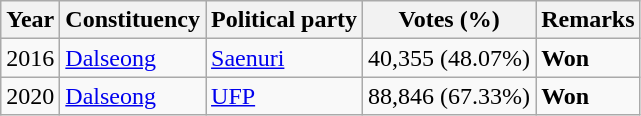<table class="wikitable">
<tr>
<th>Year</th>
<th>Constituency</th>
<th>Political party</th>
<th>Votes (%)</th>
<th>Remarks</th>
</tr>
<tr>
<td>2016</td>
<td><a href='#'>Dalseong</a></td>
<td><a href='#'>Saenuri</a></td>
<td>40,355 (48.07%)</td>
<td><strong>Won</strong></td>
</tr>
<tr>
<td>2020</td>
<td><a href='#'>Dalseong</a></td>
<td><a href='#'>UFP</a></td>
<td>88,846 (67.33%)</td>
<td><strong>Won</strong></td>
</tr>
</table>
